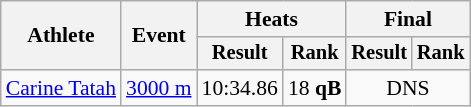<table class="wikitable" style="font-size:90%">
<tr>
<th rowspan=2>Athlete</th>
<th rowspan=2>Event</th>
<th colspan=2>Heats</th>
<th colspan=2>Final</th>
</tr>
<tr style="font-size:95%">
<th>Result</th>
<th>Rank</th>
<th>Result</th>
<th>Rank</th>
</tr>
<tr align=center>
<td align=left><a href='#'>Carine Tatah</a></td>
<td align=left><a href='#'>3000 m</a></td>
<td>10:34.86</td>
<td>18 <strong>qB</strong></td>
<td colspan=2>DNS</td>
</tr>
</table>
